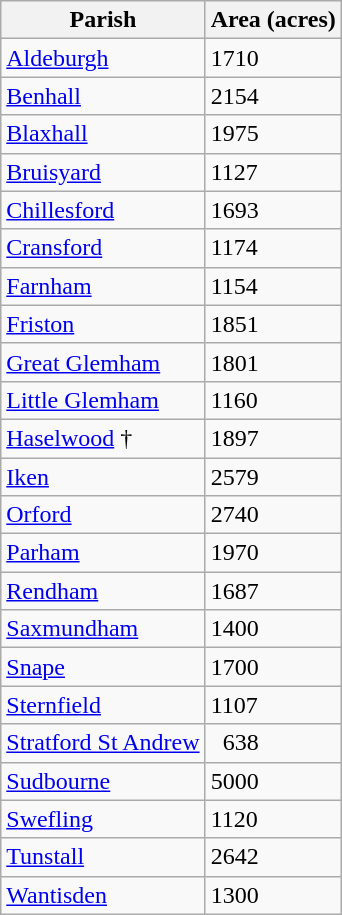<table class="sortable wikitable vatop" style=" margin-right:2em;">
<tr>
<th>Parish</th>
<th>Area (acres)</th>
</tr>
<tr>
<td><a href='#'>Aldeburgh</a></td>
<td>1710</td>
</tr>
<tr>
<td><a href='#'>Benhall</a></td>
<td>2154</td>
</tr>
<tr>
<td><a href='#'>Blaxhall</a></td>
<td>1975</td>
</tr>
<tr>
<td><a href='#'>Bruisyard</a></td>
<td>1127</td>
</tr>
<tr>
<td><a href='#'>Chillesford</a></td>
<td>1693</td>
</tr>
<tr>
<td><a href='#'>Cransford</a></td>
<td>1174</td>
</tr>
<tr>
<td><a href='#'>Farnham</a></td>
<td>1154</td>
</tr>
<tr>
<td><a href='#'>Friston</a></td>
<td>1851</td>
</tr>
<tr>
<td><a href='#'>Great Glemham</a></td>
<td>1801</td>
</tr>
<tr>
<td><a href='#'>Little Glemham</a></td>
<td>1160</td>
</tr>
<tr>
<td><a href='#'>Haselwood</a> †</td>
<td>1897</td>
</tr>
<tr>
<td><a href='#'>Iken</a></td>
<td>2579</td>
</tr>
<tr>
<td><a href='#'>Orford</a></td>
<td>2740</td>
</tr>
<tr>
<td><a href='#'>Parham</a></td>
<td>1970</td>
</tr>
<tr>
<td><a href='#'>Rendham</a></td>
<td>1687</td>
</tr>
<tr>
<td><a href='#'>Saxmundham</a></td>
<td>1400</td>
</tr>
<tr>
<td><a href='#'>Snape</a></td>
<td>1700</td>
</tr>
<tr>
<td><a href='#'>Sternfield</a></td>
<td>1107</td>
</tr>
<tr>
<td><a href='#'>Stratford St Andrew</a></td>
<td>  638</td>
</tr>
<tr>
<td><a href='#'>Sudbourne</a></td>
<td>5000</td>
</tr>
<tr>
<td><a href='#'>Swefling</a></td>
<td>1120</td>
</tr>
<tr>
<td><a href='#'>Tunstall</a></td>
<td>2642</td>
</tr>
<tr>
<td><a href='#'>Wantisden</a></td>
<td>1300</td>
</tr>
</table>
